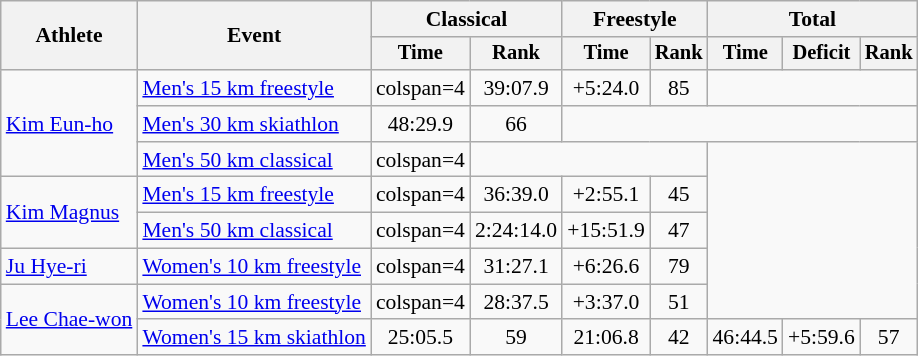<table class="wikitable" style="font-size:90%">
<tr>
<th rowspan=2>Athlete</th>
<th rowspan=2>Event</th>
<th colspan=2>Classical</th>
<th colspan=2>Freestyle</th>
<th colspan=3>Total</th>
</tr>
<tr style="font-size:95%">
<th>Time</th>
<th>Rank</th>
<th>Time</th>
<th>Rank</th>
<th>Time</th>
<th>Deficit</th>
<th>Rank</th>
</tr>
<tr align=center>
<td align=left rowspan=3><a href='#'>Kim Eun-ho</a></td>
<td align=left><a href='#'>Men's 15 km freestyle</a></td>
<td>colspan=4 </td>
<td>39:07.9</td>
<td>+5:24.0</td>
<td>85</td>
</tr>
<tr align=center>
<td align=left><a href='#'>Men's 30 km skiathlon</a></td>
<td>48:29.9</td>
<td>66</td>
<td colspan=5></td>
</tr>
<tr align=center>
<td align=left><a href='#'>Men's 50 km classical</a></td>
<td>colspan=4 </td>
<td colspan=3></td>
</tr>
<tr align=center>
<td align=left rowspan=2><a href='#'>Kim Magnus</a></td>
<td align=left><a href='#'>Men's 15 km freestyle</a></td>
<td>colspan=4 </td>
<td>36:39.0</td>
<td>+2:55.1</td>
<td>45</td>
</tr>
<tr align=center>
<td align=left><a href='#'>Men's 50 km classical</a></td>
<td>colspan=4 </td>
<td>2:24:14.0</td>
<td>+15:51.9</td>
<td>47</td>
</tr>
<tr align=center>
<td align=left><a href='#'>Ju Hye-ri</a></td>
<td align=left><a href='#'>Women's 10 km freestyle</a></td>
<td>colspan=4 </td>
<td>31:27.1</td>
<td>+6:26.6</td>
<td>79</td>
</tr>
<tr align=center>
<td align=left rowspan=2><a href='#'>Lee Chae-won</a></td>
<td align=left><a href='#'>Women's 10 km freestyle</a></td>
<td>colspan=4 </td>
<td>28:37.5</td>
<td>+3:37.0</td>
<td>51</td>
</tr>
<tr align=center>
<td align=left><a href='#'>Women's 15 km skiathlon</a></td>
<td>25:05.5</td>
<td>59</td>
<td>21:06.8</td>
<td>42</td>
<td>46:44.5</td>
<td>+5:59.6</td>
<td>57</td>
</tr>
</table>
